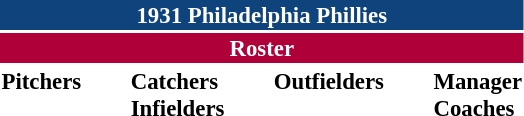<table class="toccolours" style="font-size: 95%;">
<tr>
<th colspan="10" style="background-color: #0f437c; color: white; text-align: center;">1931 Philadelphia Phillies</th>
</tr>
<tr>
<td colspan="10" style="background-color: #af0039; color: white; text-align: center;"><strong>Roster</strong></td>
</tr>
<tr>
<td valign="top"><strong>Pitchers</strong><br>














</td>
<td width="25px"></td>
<td valign="top"><strong>Catchers</strong><br>



<strong>Infielders</strong>






</td>
<td width="25px"></td>
<td valign="top"><strong>Outfielders</strong><br>




</td>
<td width="25px"></td>
<td valign="top"><strong>Manager</strong><br>
<strong>Coaches</strong>

</td>
</tr>
</table>
